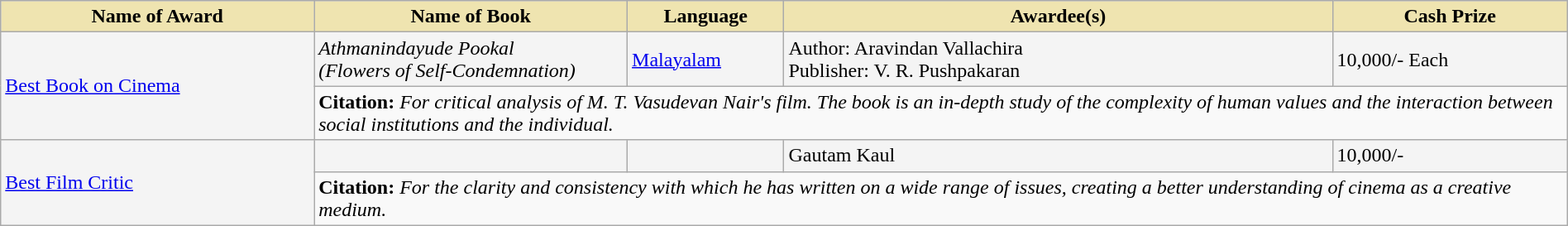<table class="wikitable" style="width:100%;">
<tr style="background-color:#F4F4F4">
<th style="background-color:#EFE4B0;width:20%;">Name of Award</th>
<th style="background-color:#EFE4B0;width:20%;">Name of Book</th>
<th style="background-color:#EFE4B0;width:10%;">Language</th>
<th style="background-color:#EFE4B0;width:35%;">Awardee(s)</th>
<th style="background-color:#EFE4B0;width:15%;">Cash Prize</th>
</tr>
<tr style="background-color:#F4F4F4">
<td rowspan="2"><a href='#'>Best Book on Cinema</a></td>
<td><em>Athmanindayude Pookal<br>(Flowers of Self-Condemnation)</em></td>
<td><a href='#'>Malayalam</a></td>
<td>Author: Aravindan Vallachira<br>Publisher: V. R. Pushpakaran</td>
<td> 10,000/- Each</td>
</tr>
<tr style="background-color:#F9F9F9">
<td colspan="4"><strong>Citation:</strong> <em>For critical analysis of M. T. Vasudevan Nair's film. The book is an in-depth study of the complexity of human values and the interaction between social institutions and the individual.</em></td>
</tr>
<tr style="background-color:#F4F4F4">
<td rowspan="2"><a href='#'>Best Film Critic</a></td>
<td></td>
<td></td>
<td>Gautam Kaul</td>
<td> 10,000/-</td>
</tr>
<tr style="background-color:#F9F9F9">
<td colspan="4"><strong>Citation:</strong> <em>For the clarity and consistency with which he has written on a wide range of issues, creating a better understanding of cinema as a creative medium.</em></td>
</tr>
</table>
